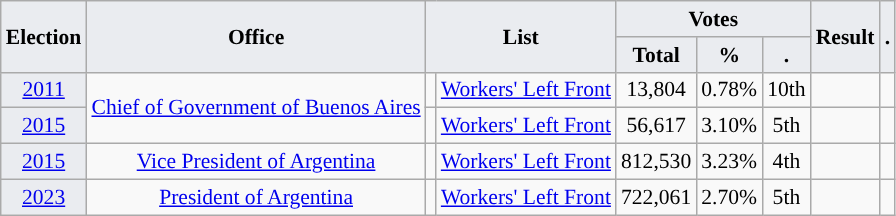<table class="wikitable" style="font-size:90%; text-align:center;">
<tr>
<th style="background-color:#EAECF0;" rowspan=2>Election</th>
<th style="background-color:#EAECF0;" rowspan=2>Office</th>
<th style="background-color:#EAECF0;" colspan=2 rowspan=2>List</th>
<th style="background-color:#EAECF0;" colspan=3>Votes</th>
<th style="background-color:#EAECF0;" rowspan=2>Result</th>
<th style="background-color:#EAECF0;" rowspan=2>.</th>
</tr>
<tr>
<th style="background-color:#EAECF0;">Total</th>
<th style="background-color:#EAECF0;">%</th>
<th style="background-color:#EAECF0;">.</th>
</tr>
<tr>
<td style="background-color:#EAECF0;"><a href='#'>2011</a></td>
<td rowspan=2><a href='#'>Chief of Government of Buenos Aires</a></td>
<td style="background-color:"></td>
<td><a href='#'>Workers' Left Front</a></td>
<td>13,804</td>
<td>0.78%</td>
<td>10th</td>
<td></td>
<td></td>
</tr>
<tr>
<td style="background-color:#EAECF0;"><a href='#'>2015</a></td>
<td style="background-color:"></td>
<td><a href='#'>Workers' Left Front</a></td>
<td>56,617</td>
<td>3.10%</td>
<td>5th</td>
<td></td>
<td></td>
</tr>
<tr>
<td style="background-color:#EAECF0;"><a href='#'>2015</a></td>
<td><a href='#'>Vice President of Argentina</a></td>
<td style="background-color:"></td>
<td><a href='#'>Workers' Left Front</a></td>
<td>812,530</td>
<td>3.23%</td>
<td>4th</td>
<td></td>
<td></td>
</tr>
<tr>
<td style="background-color:#EAECF0;"><a href='#'>2023</a></td>
<td><a href='#'>President of Argentina</a></td>
<td style="background-color:"></td>
<td><a href='#'>Workers' Left Front</a></td>
<td>722,061</td>
<td>2.70%</td>
<td>5th</td>
<td></td>
<td></td>
</tr>
</table>
